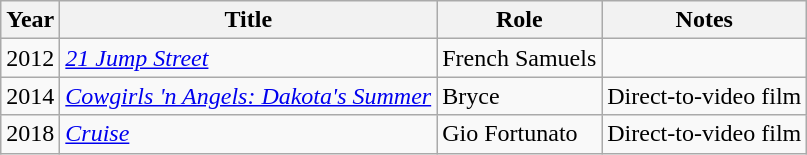<table class="wikitable">
<tr>
<th>Year</th>
<th>Title</th>
<th>Role</th>
<th>Notes</th>
</tr>
<tr>
<td>2012</td>
<td><em><a href='#'>21 Jump Street</a></em></td>
<td>French Samuels</td>
<td></td>
</tr>
<tr>
<td>2014</td>
<td><em><a href='#'>Cowgirls 'n Angels: Dakota's Summer</a></em></td>
<td>Bryce</td>
<td>Direct-to-video film</td>
</tr>
<tr>
<td>2018</td>
<td><em><a href='#'>Cruise</a></em></td>
<td>Gio Fortunato</td>
<td>Direct-to-video film</td>
</tr>
</table>
